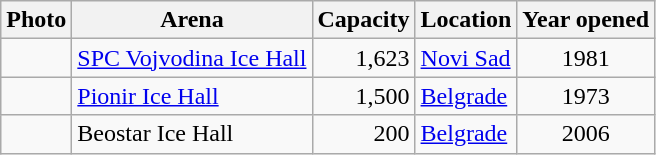<table class="wikitable sortable">
<tr>
<th>Photo</th>
<th>Arena</th>
<th>Capacity</th>
<th>Location</th>
<th>Year opened</th>
</tr>
<tr>
<td></td>
<td><a href='#'>SPC Vojvodina Ice Hall</a></td>
<td align="right">1,623</td>
<td><a href='#'>Novi Sad</a></td>
<td align=center>1981</td>
</tr>
<tr>
<td></td>
<td><a href='#'>Pionir Ice Hall</a></td>
<td align="right">1,500</td>
<td><a href='#'>Belgrade</a></td>
<td align=center>1973</td>
</tr>
<tr>
<td></td>
<td>Beostar Ice Hall</td>
<td align="right">200</td>
<td><a href='#'>Belgrade</a></td>
<td align=center>2006</td>
</tr>
</table>
